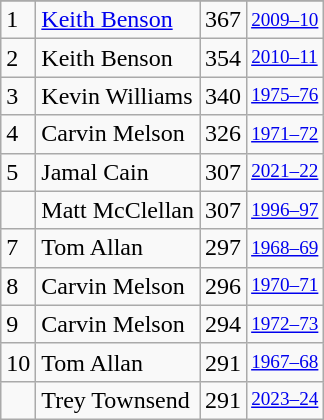<table class="wikitable">
<tr>
</tr>
<tr>
<td>1</td>
<td><a href='#'>Keith Benson</a></td>
<td>367</td>
<td style="font-size:80%;"><a href='#'>2009–10</a></td>
</tr>
<tr>
<td>2</td>
<td>Keith Benson</td>
<td>354</td>
<td style="font-size:80%;"><a href='#'>2010–11</a></td>
</tr>
<tr>
<td>3</td>
<td>Kevin Williams</td>
<td>340</td>
<td style="font-size:80%;"><a href='#'>1975–76</a></td>
</tr>
<tr>
<td>4</td>
<td>Carvin Melson</td>
<td>326</td>
<td style="font-size:80%;"><a href='#'>1971–72</a></td>
</tr>
<tr>
<td>5</td>
<td>Jamal Cain</td>
<td>307</td>
<td style="font-size:80%;"><a href='#'>2021–22</a></td>
</tr>
<tr>
<td></td>
<td>Matt McClellan</td>
<td>307</td>
<td style="font-size:80%;"><a href='#'>1996–97</a></td>
</tr>
<tr>
<td>7</td>
<td>Tom Allan</td>
<td>297</td>
<td style="font-size:80%;"><a href='#'>1968–69</a></td>
</tr>
<tr>
<td>8</td>
<td>Carvin Melson</td>
<td>296</td>
<td style="font-size:80%;"><a href='#'>1970–71</a></td>
</tr>
<tr>
<td>9</td>
<td>Carvin Melson</td>
<td>294</td>
<td style="font-size:80%;"><a href='#'>1972–73</a></td>
</tr>
<tr>
<td>10</td>
<td>Tom Allan</td>
<td>291</td>
<td style="font-size:80%;"><a href='#'>1967–68</a></td>
</tr>
<tr>
<td></td>
<td>Trey Townsend</td>
<td>291</td>
<td style="font-size:80%;"><a href='#'>2023–24</a></td>
</tr>
</table>
